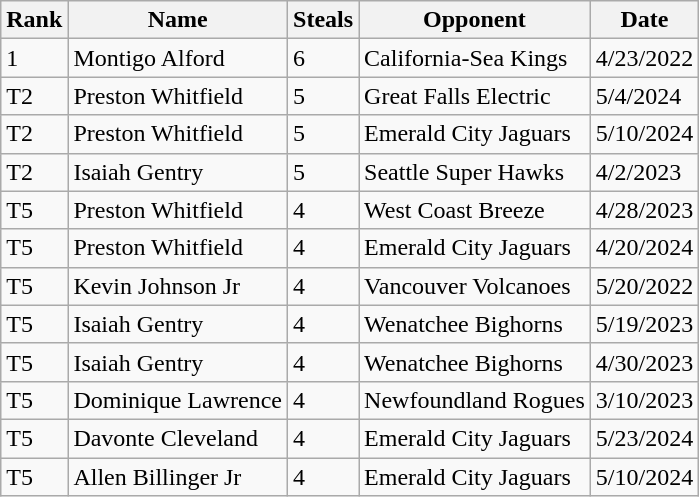<table class="wikitable">
<tr>
<th>Rank</th>
<th>Name</th>
<th>Steals</th>
<th>Opponent</th>
<th>Date</th>
</tr>
<tr>
<td>1</td>
<td>Montigo Alford</td>
<td>6</td>
<td>California-Sea Kings</td>
<td>4/23/2022</td>
</tr>
<tr>
<td>T2</td>
<td>Preston Whitfield</td>
<td>5</td>
<td>Great Falls Electric</td>
<td>5/4/2024</td>
</tr>
<tr>
<td>T2</td>
<td>Preston Whitfield</td>
<td>5</td>
<td>Emerald City Jaguars</td>
<td>5/10/2024</td>
</tr>
<tr>
<td>T2</td>
<td>Isaiah Gentry</td>
<td>5</td>
<td>Seattle Super Hawks</td>
<td>4/2/2023</td>
</tr>
<tr>
<td>T5</td>
<td>Preston Whitfield</td>
<td>4</td>
<td>West Coast Breeze</td>
<td>4/28/2023</td>
</tr>
<tr>
<td>T5</td>
<td>Preston Whitfield</td>
<td>4</td>
<td>Emerald City Jaguars</td>
<td>4/20/2024</td>
</tr>
<tr>
<td>T5</td>
<td>Kevin Johnson Jr</td>
<td>4</td>
<td>Vancouver Volcanoes</td>
<td>5/20/2022</td>
</tr>
<tr>
<td>T5</td>
<td>Isaiah Gentry</td>
<td>4</td>
<td>Wenatchee Bighorns</td>
<td>5/19/2023</td>
</tr>
<tr>
<td>T5</td>
<td>Isaiah Gentry</td>
<td>4</td>
<td>Wenatchee Bighorns</td>
<td>4/30/2023</td>
</tr>
<tr>
<td>T5</td>
<td>Dominique Lawrence</td>
<td>4</td>
<td>Newfoundland Rogues</td>
<td>3/10/2023</td>
</tr>
<tr>
<td>T5</td>
<td>Davonte Cleveland</td>
<td>4</td>
<td>Emerald City Jaguars</td>
<td>5/23/2024</td>
</tr>
<tr>
<td>T5</td>
<td>Allen Billinger Jr</td>
<td>4</td>
<td>Emerald City Jaguars</td>
<td>5/10/2024</td>
</tr>
</table>
